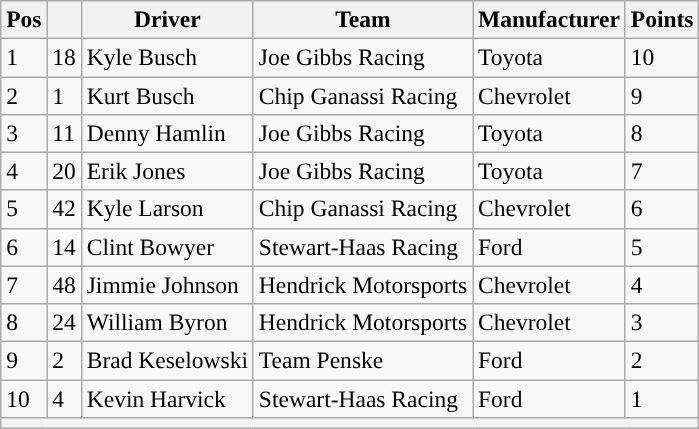<table class="wikitable" style="font-size:98%">
<tr>
<th>Pos</th>
<th></th>
<th>Driver</th>
<th>Team</th>
<th>Manufacturer</th>
<th>Points</th>
</tr>
<tr>
<td>1</td>
<td>18</td>
<td>Kyle Busch</td>
<td>Joe Gibbs Racing</td>
<td>Toyota</td>
<td>10</td>
</tr>
<tr>
<td>2</td>
<td>1</td>
<td>Kurt Busch</td>
<td>Chip Ganassi Racing</td>
<td>Chevrolet</td>
<td>9</td>
</tr>
<tr>
<td>3</td>
<td>11</td>
<td>Denny Hamlin</td>
<td>Joe Gibbs Racing</td>
<td>Toyota</td>
<td>8</td>
</tr>
<tr>
<td>4</td>
<td>20</td>
<td>Erik Jones</td>
<td>Joe Gibbs Racing</td>
<td>Toyota</td>
<td>7</td>
</tr>
<tr>
<td>5</td>
<td>42</td>
<td>Kyle Larson</td>
<td>Chip Ganassi Racing</td>
<td>Chevrolet</td>
<td>6</td>
</tr>
<tr>
<td>6</td>
<td>14</td>
<td>Clint Bowyer</td>
<td>Stewart-Haas Racing</td>
<td>Ford</td>
<td>5</td>
</tr>
<tr>
<td>7</td>
<td>48</td>
<td>Jimmie Johnson</td>
<td>Hendrick Motorsports</td>
<td>Chevrolet</td>
<td>4</td>
</tr>
<tr>
<td>8</td>
<td>24</td>
<td>William Byron</td>
<td>Hendrick Motorsports</td>
<td>Chevrolet</td>
<td>3</td>
</tr>
<tr>
<td>9</td>
<td>2</td>
<td>Brad Keselowski</td>
<td>Team Penske</td>
<td>Ford</td>
<td>2</td>
</tr>
<tr>
<td>10</td>
<td>4</td>
<td>Kevin Harvick</td>
<td>Stewart-Haas Racing</td>
<td>Ford</td>
<td>1</td>
</tr>
<tr>
<th colspan="6"></th>
</tr>
</table>
